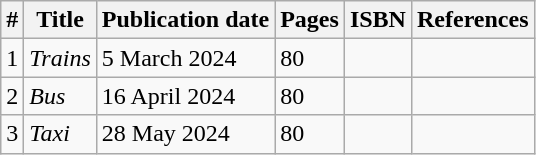<table class="wikitable">
<tr>
<th>#</th>
<th>Title</th>
<th>Publication date</th>
<th>Pages</th>
<th>ISBN</th>
<th>References</th>
</tr>
<tr>
<td>1</td>
<td><em>Trains</em></td>
<td>5 March 2024</td>
<td>80</td>
<td></td>
<td></td>
</tr>
<tr>
<td>2</td>
<td><em>Bus</em></td>
<td>16 April 2024</td>
<td>80</td>
<td></td>
<td></td>
</tr>
<tr>
<td>3</td>
<td><em>Taxi</em></td>
<td>28 May 2024</td>
<td>80</td>
<td></td>
<td></td>
</tr>
</table>
